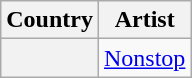<table class="wikitable plainrowheaders">
<tr>
<th scope="col">Country</th>
<th scope="col">Artist</th>
</tr>
<tr>
<th scope="row"></th>
<td><a href='#'>Nonstop</a></td>
</tr>
</table>
